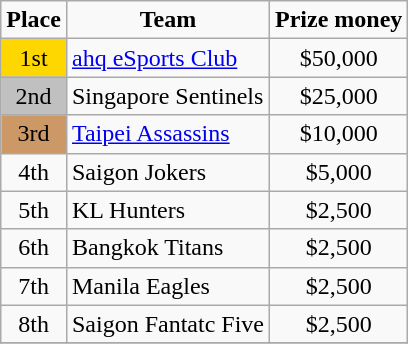<table class="wikitable" style="text-align:left">
<tr>
<td style="text-align:center"><strong>Place</strong></td>
<td style="text-align:center"><strong>Team</strong></td>
<td style="text-align:center"><strong>Prize money</strong></td>
</tr>
<tr>
<td style="text-align:center; background:gold;">1st</td>
<td> <a href='#'>ahq eSports Club</a></td>
<td style="text-align:center">$50,000</td>
</tr>
<tr>
<td style="text-align:center; background:silver;">2nd</td>
<td> Singapore Sentinels</td>
<td style="text-align:center">$25,000</td>
</tr>
<tr>
<td style="text-align:center; background:#c96;">3rd</td>
<td> <a href='#'>Taipei Assassins</a></td>
<td style="text-align:center">$10,000</td>
</tr>
<tr>
<td style="text-align:center">4th</td>
<td> Saigon Jokers</td>
<td style="text-align:center">$5,000</td>
</tr>
<tr>
<td style="text-align:center">5th</td>
<td> KL Hunters</td>
<td style="text-align:center">$2,500</td>
</tr>
<tr>
<td style="text-align:center">6th</td>
<td> Bangkok Titans</td>
<td style="text-align:center">$2,500</td>
</tr>
<tr>
<td style="text-align:center">7th</td>
<td> Manila Eagles</td>
<td style="text-align:center">$2,500</td>
</tr>
<tr>
<td style="text-align:center">8th</td>
<td> Saigon Fantatc Five</td>
<td style="text-align:center">$2,500</td>
</tr>
<tr>
</tr>
</table>
